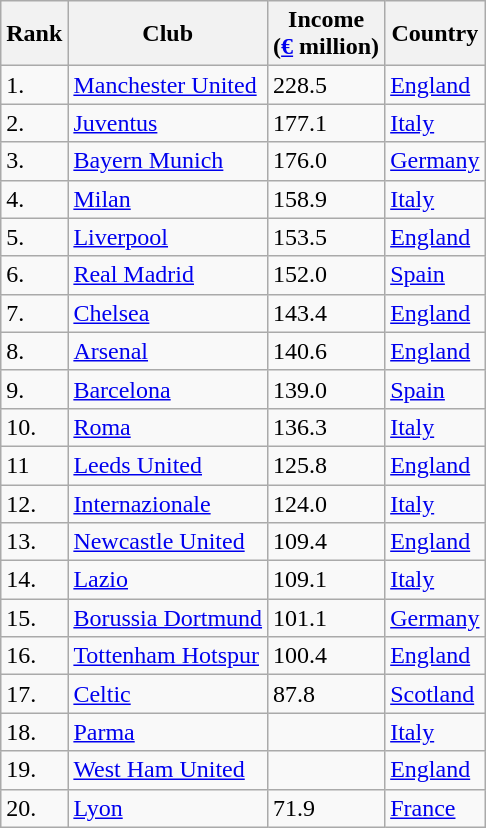<table class="wikitable sortable">
<tr>
<th>Rank</th>
<th>Club</th>
<th>Income <br>(<a href='#'>€</a> million)</th>
<th>Country</th>
</tr>
<tr>
<td>1.</td>
<td><a href='#'>Manchester United</a></td>
<td>228.5</td>
<td> <a href='#'>England</a></td>
</tr>
<tr>
<td>2.</td>
<td><a href='#'>Juventus</a></td>
<td>177.1</td>
<td> <a href='#'>Italy</a></td>
</tr>
<tr>
<td>3.</td>
<td><a href='#'>Bayern Munich</a></td>
<td>176.0</td>
<td> <a href='#'>Germany</a></td>
</tr>
<tr>
<td>4.</td>
<td><a href='#'>Milan</a></td>
<td>158.9</td>
<td> <a href='#'>Italy</a></td>
</tr>
<tr>
<td>5.</td>
<td><a href='#'>Liverpool</a></td>
<td>153.5</td>
<td> <a href='#'>England</a></td>
</tr>
<tr>
<td>6.</td>
<td><a href='#'>Real Madrid</a></td>
<td>152.0</td>
<td> <a href='#'>Spain</a></td>
</tr>
<tr>
<td>7.</td>
<td><a href='#'>Chelsea</a></td>
<td>143.4</td>
<td> <a href='#'>England</a></td>
</tr>
<tr>
<td>8.</td>
<td><a href='#'>Arsenal</a></td>
<td>140.6</td>
<td> <a href='#'>England</a></td>
</tr>
<tr>
<td>9.</td>
<td><a href='#'>Barcelona</a></td>
<td>139.0</td>
<td> <a href='#'>Spain</a></td>
</tr>
<tr>
<td>10.</td>
<td><a href='#'>Roma</a></td>
<td>136.3</td>
<td> <a href='#'>Italy</a></td>
</tr>
<tr>
<td>11</td>
<td><a href='#'>Leeds United</a></td>
<td>125.8</td>
<td> <a href='#'>England</a></td>
</tr>
<tr>
<td>12.</td>
<td><a href='#'>Internazionale</a></td>
<td>124.0</td>
<td> <a href='#'>Italy</a></td>
</tr>
<tr>
<td>13.</td>
<td><a href='#'>Newcastle United</a></td>
<td>109.4</td>
<td> <a href='#'>England</a></td>
</tr>
<tr>
<td>14.</td>
<td><a href='#'>Lazio</a></td>
<td>109.1</td>
<td> <a href='#'>Italy</a></td>
</tr>
<tr>
<td>15.</td>
<td><a href='#'>Borussia Dortmund</a></td>
<td>101.1</td>
<td> <a href='#'>Germany</a></td>
</tr>
<tr>
<td>16.</td>
<td><a href='#'>Tottenham Hotspur</a></td>
<td>100.4</td>
<td> <a href='#'>England</a></td>
</tr>
<tr>
<td>17.</td>
<td><a href='#'>Celtic</a></td>
<td>87.8</td>
<td> <a href='#'>Scotland</a></td>
</tr>
<tr>
<td>18.</td>
<td><a href='#'>Parma</a></td>
<td></td>
<td> <a href='#'>Italy</a></td>
</tr>
<tr>
<td>19.</td>
<td><a href='#'>West Ham United</a></td>
<td></td>
<td> <a href='#'>England</a></td>
</tr>
<tr>
<td>20.</td>
<td><a href='#'>Lyon</a></td>
<td>71.9</td>
<td> <a href='#'>France</a></td>
</tr>
</table>
